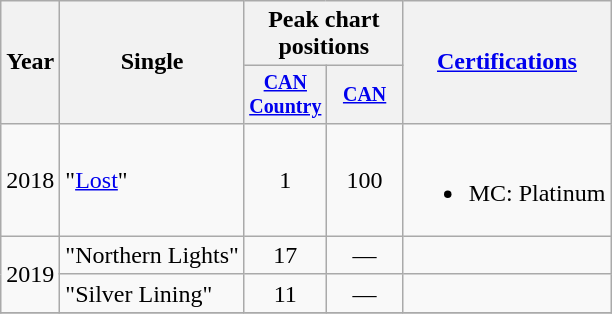<table class="wikitable" style="text-align:center;">
<tr>
<th rowspan="2">Year</th>
<th rowspan="2">Single</th>
<th colspan="2">Peak chart<br>positions</th>
<th rowspan="2"><a href='#'>Certifications</a></th>
</tr>
<tr style="font-size:smaller;">
<th width="45"><a href='#'>CAN Country</a><br></th>
<th width="45"><a href='#'>CAN</a><br></th>
</tr>
<tr>
<td>2018</td>
<td align="left">"<a href='#'>Lost</a>"</td>
<td>1</td>
<td>100</td>
<td><br><ul><li>MC: Platinum</li></ul></td>
</tr>
<tr>
<td rowspan="2">2019</td>
<td align="left">"Northern Lights"</td>
<td>17</td>
<td>—</td>
<td></td>
</tr>
<tr>
<td align="left">"Silver Lining"</td>
<td>11</td>
<td>—</td>
<td></td>
</tr>
<tr>
</tr>
</table>
